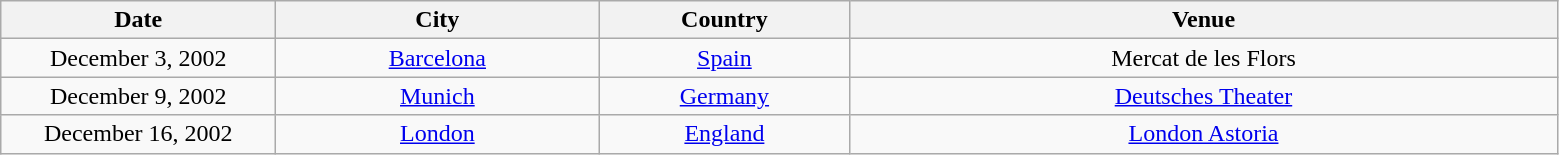<table class="wikitable sortable plainrowheaders" style="text-align:center;">
<tr>
<th scope="col" style="width:11em;">Date</th>
<th scope="col" style="width:13em;">City</th>
<th scope="col" style="width:10em;">Country</th>
<th scope="col" style="width:29em;">Venue</th>
</tr>
<tr>
<td>December 3, 2002</td>
<td><a href='#'>Barcelona</a></td>
<td><a href='#'>Spain</a></td>
<td>Mercat de les Flors</td>
</tr>
<tr>
<td>December 9, 2002</td>
<td><a href='#'>Munich</a></td>
<td><a href='#'>Germany</a></td>
<td><a href='#'>Deutsches Theater</a></td>
</tr>
<tr>
<td>December 16, 2002</td>
<td><a href='#'>London</a></td>
<td><a href='#'>England</a></td>
<td><a href='#'>London Astoria</a></td>
</tr>
</table>
